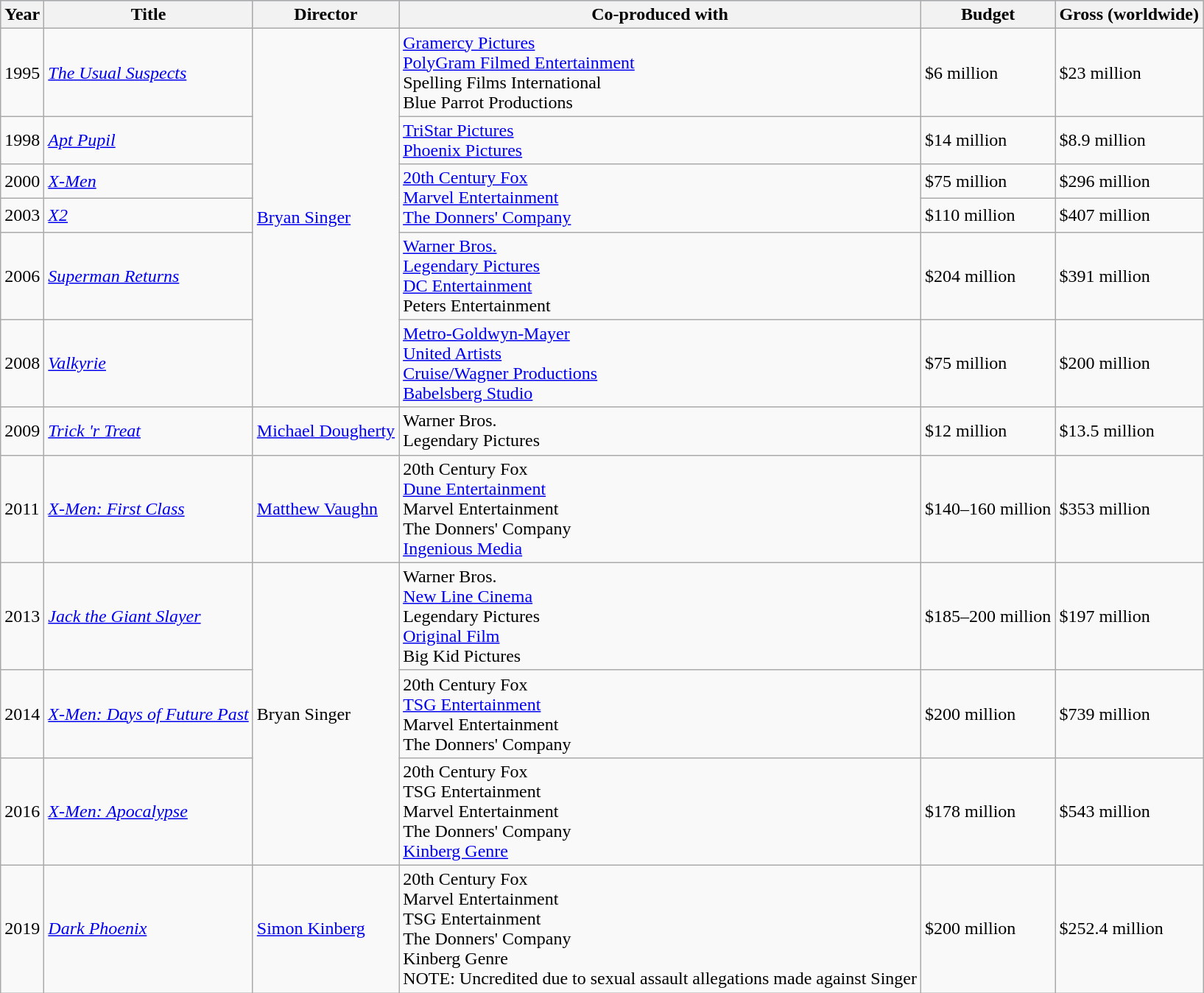<table class="wikitable sortable">
<tr style="background:#b0c4de; text-align:center;">
<th>Year</th>
<th>Title</th>
<th>Director</th>
<th>Co-produced with</th>
<th>Budget</th>
<th>Gross (worldwide)</th>
</tr>
<tr>
<td>1995</td>
<td><em><a href='#'>The Usual Suspects</a></em></td>
<td rowspan="6"><a href='#'>Bryan Singer</a></td>
<td><a href='#'>Gramercy Pictures</a><br><a href='#'>PolyGram Filmed Entertainment</a><br>Spelling Films International<br>Blue Parrot Productions</td>
<td>$6 million</td>
<td>$23 million</td>
</tr>
<tr>
<td>1998</td>
<td><em><a href='#'>Apt Pupil</a></em></td>
<td><a href='#'>TriStar Pictures</a><br><a href='#'>Phoenix Pictures</a></td>
<td>$14 million</td>
<td>$8.9 million</td>
</tr>
<tr>
<td>2000</td>
<td><em><a href='#'>X-Men</a></em></td>
<td rowspan="2"><a href='#'>20th Century Fox</a><br><a href='#'>Marvel Entertainment</a><br><a href='#'>The Donners' Company</a></td>
<td>$75 million</td>
<td>$296 million</td>
</tr>
<tr>
<td>2003</td>
<td><em><a href='#'>X2</a></em></td>
<td>$110 million</td>
<td>$407 million</td>
</tr>
<tr>
<td>2006</td>
<td><em><a href='#'>Superman Returns</a></em></td>
<td><a href='#'>Warner Bros.</a><br><a href='#'>Legendary Pictures</a><br><a href='#'>DC Entertainment</a><br>Peters Entertainment</td>
<td>$204 million</td>
<td>$391 million</td>
</tr>
<tr>
<td>2008</td>
<td><em><a href='#'>Valkyrie</a></em></td>
<td><a href='#'>Metro-Goldwyn-Mayer</a><br><a href='#'>United Artists</a><br><a href='#'>Cruise/Wagner Productions</a><br><a href='#'>Babelsberg Studio</a></td>
<td>$75 million</td>
<td>$200 million</td>
</tr>
<tr>
<td>2009</td>
<td><em><a href='#'>Trick 'r Treat</a></em></td>
<td><a href='#'>Michael Dougherty</a></td>
<td>Warner Bros.<br>Legendary Pictures</td>
<td>$12 million</td>
<td>$13.5 million</td>
</tr>
<tr>
<td>2011</td>
<td><em><a href='#'>X-Men: First Class</a></em></td>
<td><a href='#'>Matthew Vaughn</a></td>
<td>20th Century Fox<br><a href='#'>Dune Entertainment</a><br>Marvel Entertainment<br>The Donners' Company<br><a href='#'>Ingenious Media</a></td>
<td>$140–160 million</td>
<td>$353 million</td>
</tr>
<tr>
<td>2013</td>
<td><em><a href='#'>Jack the Giant Slayer</a></em></td>
<td rowspan="3">Bryan Singer</td>
<td>Warner Bros.<br><a href='#'>New Line Cinema</a><br>Legendary Pictures<br><a href='#'>Original Film</a><br>Big Kid Pictures</td>
<td>$185–200 million</td>
<td>$197 million</td>
</tr>
<tr>
<td>2014</td>
<td><em><a href='#'>X-Men: Days of Future Past</a></em></td>
<td>20th Century Fox<br><a href='#'>TSG Entertainment</a><br>Marvel Entertainment<br>The Donners' Company</td>
<td>$200 million</td>
<td>$739 million</td>
</tr>
<tr>
<td>2016</td>
<td><em><a href='#'>X-Men: Apocalypse</a></em></td>
<td>20th Century Fox<br>TSG Entertainment<br>Marvel Entertainment<br>The Donners' Company<br><a href='#'>Kinberg Genre</a></td>
<td>$178 million</td>
<td>$543 million</td>
</tr>
<tr>
<td>2019</td>
<td><em><a href='#'>Dark Phoenix</a></em></td>
<td><a href='#'>Simon Kinberg</a></td>
<td>20th Century Fox<br>Marvel Entertainment<br>TSG Entertainment<br>The Donners' Company<br>Kinberg Genre<br>NOTE: Uncredited due to sexual assault allegations made against Singer</td>
<td>$200 million</td>
<td>$252.4 million</td>
</tr>
</table>
